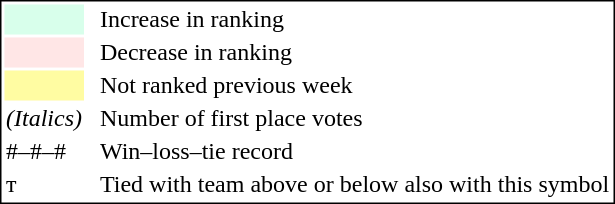<table style="border:1px solid black;">
<tr>
<td style="background:#D8FFEB; width:20px;"></td>
<td> </td>
<td>Increase in ranking</td>
</tr>
<tr>
<td style="background:#FFE6E6; width:20px;"></td>
<td> </td>
<td>Decrease in ranking</td>
</tr>
<tr>
<td style="background:#FFFCA2; width:20px;"></td>
<td> </td>
<td>Not ranked previous week</td>
</tr>
<tr>
<td><em>(Italics)</em></td>
<td> </td>
<td>Number of first place votes</td>
</tr>
<tr>
<td>#–#–#</td>
<td> </td>
<td>Win–loss–tie record</td>
</tr>
<tr>
<td>т</td>
<td></td>
<td>Tied with team above or below also with this symbol</td>
</tr>
</table>
